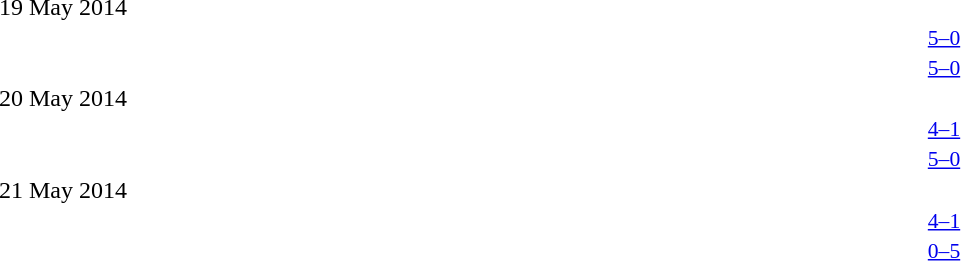<table style="width:100%;" cellspacing="1">
<tr>
<th width=25%></th>
<th width=10%></th>
<th width=25%></th>
</tr>
<tr>
<td colspan=3>19 May 2014</td>
</tr>
<tr style=font-size:90%>
<td align=right></td>
<td align=center><a href='#'>5–0</a></td>
<td></td>
</tr>
<tr style=font-size:90%>
<td align=right></td>
<td align=center><a href='#'>5–0</a></td>
<td></td>
</tr>
<tr>
<td colspan=3>20 May 2014</td>
</tr>
<tr style=font-size:90%>
<td align=right></td>
<td align=center><a href='#'>4–1</a></td>
<td></td>
</tr>
<tr style=font-size:90%>
<td align=right></td>
<td align=center><a href='#'>5–0</a></td>
<td></td>
</tr>
<tr>
<td colspan=3>21 May 2014</td>
</tr>
<tr style=font-size:90%>
<td align=right></td>
<td align=center><a href='#'>4–1</a></td>
<td></td>
</tr>
<tr style=font-size:90%>
<td align=right></td>
<td align=center><a href='#'>0–5</a></td>
<td></td>
</tr>
</table>
